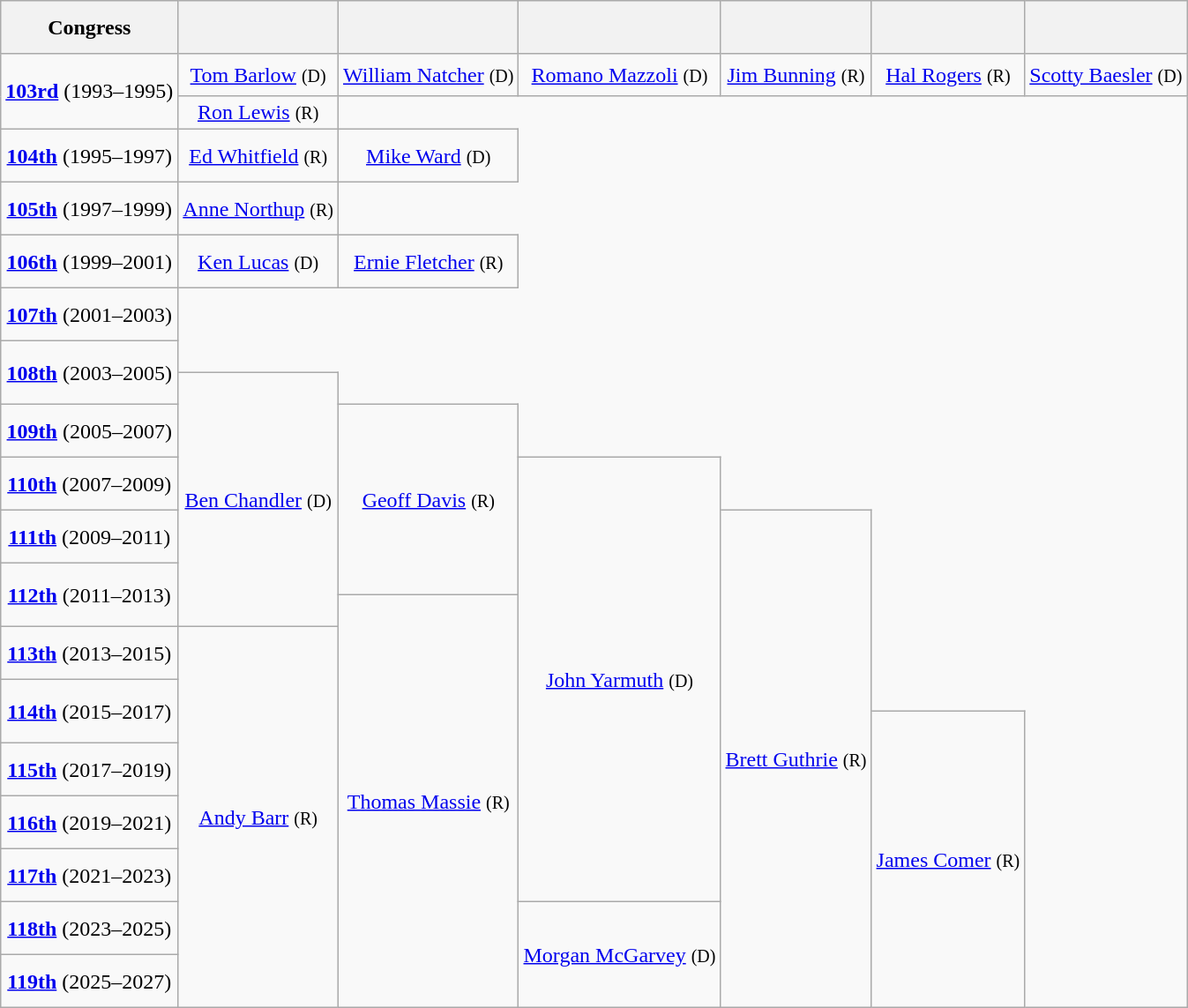<table class=wikitable style="text-align:center">
<tr style="height:2.5em">
<th>Congress</th>
<th></th>
<th></th>
<th></th>
<th></th>
<th></th>
<th></th>
</tr>
<tr style="height:2em">
<td rowspan=2><strong><a href='#'>103rd</a></strong> (1993–1995)</td>
<td><a href='#'>Tom Barlow</a> <small>(D)</small></td>
<td><a href='#'>William Natcher</a> <small>(D)</small></td>
<td><a href='#'>Romano Mazzoli</a> <small>(D)</small></td>
<td><a href='#'>Jim Bunning</a> <small>(R)</small></td>
<td><a href='#'>Hal Rogers</a> <small>(R)</small></td>
<td><a href='#'>Scotty Baesler</a> <small>(D)</small></td>
</tr>
<tr style="height:1.5em">
<td><a href='#'>Ron Lewis</a> <small>(R)</small></td>
</tr>
<tr style="height:2.5em">
<td><strong><a href='#'>104th</a></strong> (1995–1997)</td>
<td><a href='#'>Ed Whitfield</a> <small>(R)</small></td>
<td><a href='#'>Mike Ward</a> <small>(D)</small></td>
</tr>
<tr style="height:2.5em">
<td><strong><a href='#'>105th</a></strong> (1997–1999)</td>
<td><a href='#'>Anne Northup</a> <small>(R)</small></td>
</tr>
<tr style="height:2.5em">
<td><strong><a href='#'>106th</a></strong> (1999–2001)</td>
<td><a href='#'>Ken Lucas</a> <small>(D)</small></td>
<td><a href='#'>Ernie Fletcher</a> <small>(R)</small></td>
</tr>
<tr style="height:2.5em">
<td><strong><a href='#'>107th</a></strong> (2001–2003)</td>
</tr>
<tr style="height:1.5em">
<td rowspan=2><strong><a href='#'>108th</a></strong> (2003–2005)</td>
</tr>
<tr style="height:1.5em">
<td rowspan=6 ><a href='#'>Ben Chandler</a> <small>(D)</small></td>
</tr>
<tr style="height:2.5em">
<td><strong><a href='#'>109th</a></strong> (2005–2007)</td>
<td rowspan=4 ><a href='#'>Geoff Davis</a> <small>(R)</small></td>
</tr>
<tr style="height:2.5em">
<td><strong><a href='#'>110th</a></strong> (2007–2009)</td>
<td rowspan=10 ><a href='#'>John Yarmuth</a> <small>(D)</small></td>
</tr>
<tr style="height:2.5em">
<td><strong><a href='#'>111th</a></strong> (2009–2011)</td>
<td rowspan=11 ><a href='#'>Brett Guthrie</a> <small>(R)</small></td>
</tr>
<tr style="height:1.5em">
<td rowspan=2><strong><a href='#'>112th</a></strong> (2011–2013)</td>
</tr>
<tr style="height:1.5em">
<td rowspan=9 ><a href='#'>Thomas Massie</a> <small>(R)</small></td>
</tr>
<tr style="height:2.5em">
<td><strong><a href='#'>113th</a></strong> (2013–2015)</td>
<td rowspan=8 ><a href='#'>Andy Barr</a> <small>(R)</small></td>
</tr>
<tr style="height:1.5em">
<td rowspan=2><strong><a href='#'>114th</a></strong> (2015–2017)</td>
</tr>
<tr style="height:1.5em">
<td rowspan=6 ><a href='#'>James Comer</a> <small>(R)</small></td>
</tr>
<tr style="height:2.5em">
<td><strong><a href='#'>115th</a></strong> (2017–2019)</td>
</tr>
<tr style="height:2.5em">
<td><strong><a href='#'>116th</a></strong> (2019–2021)</td>
</tr>
<tr style="height:2.5em">
<td><strong><a href='#'>117th</a></strong> (2021–2023)</td>
</tr>
<tr style="height:2.5em">
<td><strong><a href='#'>118th</a></strong> (2023–2025)</td>
<td rowspan=2 ><a href='#'>Morgan McGarvey</a> <small>(D)</small></td>
</tr>
<tr style="height:2.5em">
<td><strong><a href='#'>119th</a></strong> (2025–2027)</td>
</tr>
</table>
